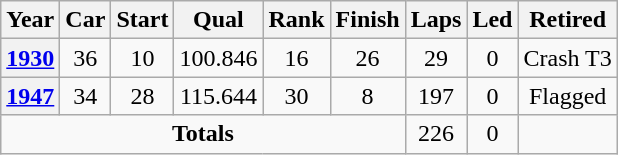<table class="wikitable" style="text-align:center">
<tr>
<th>Year</th>
<th>Car</th>
<th>Start</th>
<th>Qual</th>
<th>Rank</th>
<th>Finish</th>
<th>Laps</th>
<th>Led</th>
<th>Retired</th>
</tr>
<tr>
<th><a href='#'>1930</a></th>
<td>36</td>
<td>10</td>
<td>100.846</td>
<td>16</td>
<td>26</td>
<td>29</td>
<td>0</td>
<td>Crash T3</td>
</tr>
<tr>
<th><a href='#'>1947</a></th>
<td>34</td>
<td>28</td>
<td>115.644</td>
<td>30</td>
<td>8</td>
<td>197</td>
<td>0</td>
<td>Flagged</td>
</tr>
<tr>
<td colspan=6><strong>Totals</strong></td>
<td>226</td>
<td>0</td>
<td></td>
</tr>
</table>
